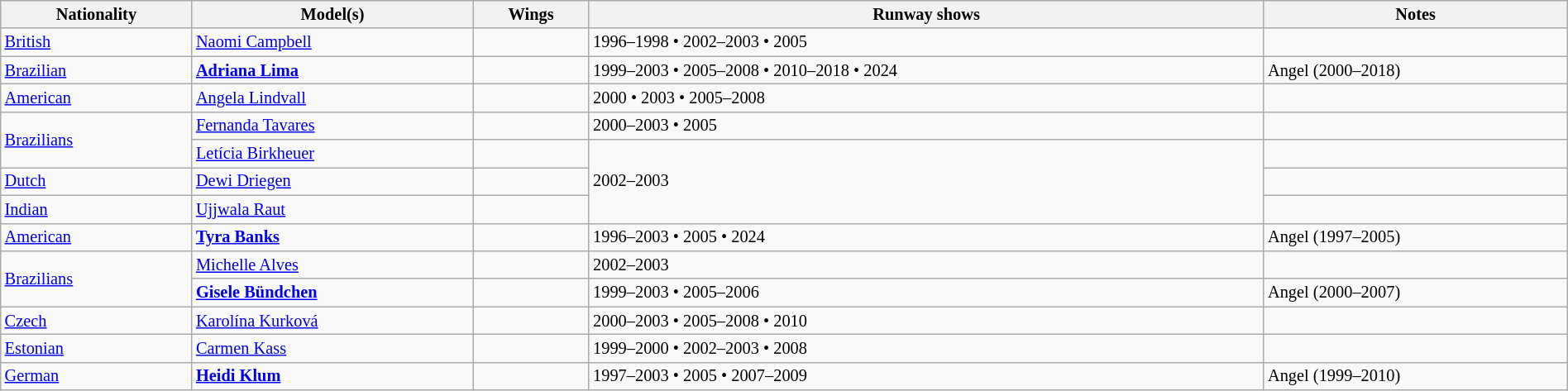<table class="sortable wikitable"  style="font-size:85%; width:100%;">
<tr>
<th>Nationality</th>
<th>Model(s)</th>
<th>Wings</th>
<th>Runway shows</th>
<th>Notes</th>
</tr>
<tr>
<td> <a href='#'>British</a></td>
<td><a href='#'>Naomi Campbell</a></td>
<td></td>
<td>1996–1998 • 2002–2003 • 2005</td>
<td></td>
</tr>
<tr>
<td> <a href='#'>Brazilian</a></td>
<td><strong><a href='#'>Adriana Lima</a></strong></td>
<td align="center"></td>
<td>1999–2003 • 2005–2008 • 2010–2018 • 2024</td>
<td> Angel (2000–2018)</td>
</tr>
<tr>
<td> <a href='#'>American</a></td>
<td><a href='#'>Angela Lindvall</a></td>
<td></td>
<td>2000 • 2003 • 2005–2008</td>
<td></td>
</tr>
<tr>
<td rowspan="2"> <a href='#'>Brazilians</a></td>
<td><a href='#'>Fernanda Tavares</a></td>
<td></td>
<td>2000–2003 • 2005</td>
<td></td>
</tr>
<tr>
<td><a href='#'>Letícia Birkheuer</a></td>
<td></td>
<td rowspan="3">2002–2003</td>
<td></td>
</tr>
<tr>
<td> <a href='#'>Dutch</a></td>
<td><a href='#'>Dewi Driegen</a></td>
<td></td>
<td></td>
</tr>
<tr>
<td> <a href='#'>Indian</a></td>
<td><a href='#'>Ujjwala Raut</a></td>
<td align="center"></td>
<td></td>
</tr>
<tr>
<td> <a href='#'>American</a></td>
<td><strong><a href='#'>Tyra Banks</a></strong></td>
<td></td>
<td>1996–2003 • 2005 • 2024</td>
<td> Angel (1997–2005)</td>
</tr>
<tr>
<td rowspan="2"> <a href='#'>Brazilians</a></td>
<td><a href='#'>Michelle Alves</a></td>
<td></td>
<td>2002–2003</td>
<td></td>
</tr>
<tr>
<td><strong><a href='#'>Gisele Bündchen</a></strong></td>
<td></td>
<td>1999–2003 • 2005–2006</td>
<td> Angel (2000–2007)</td>
</tr>
<tr>
<td> <a href='#'>Czech</a></td>
<td><a href='#'>Karolína Kurková</a></td>
<td align="center"></td>
<td>2000–2003 • 2005–2008 • 2010</td>
<td></td>
</tr>
<tr>
<td> <a href='#'>Estonian</a></td>
<td><a href='#'>Carmen Kass</a></td>
<td></td>
<td>1999–2000 • 2002–2003 • 2008</td>
<td></td>
</tr>
<tr>
<td> <a href='#'>German</a></td>
<td><strong><a href='#'>Heidi Klum</a></strong></td>
<td align="center"></td>
<td>1997–2003 • 2005 • 2007–2009</td>
<td> Angel (1999–2010)</td>
</tr>
</table>
